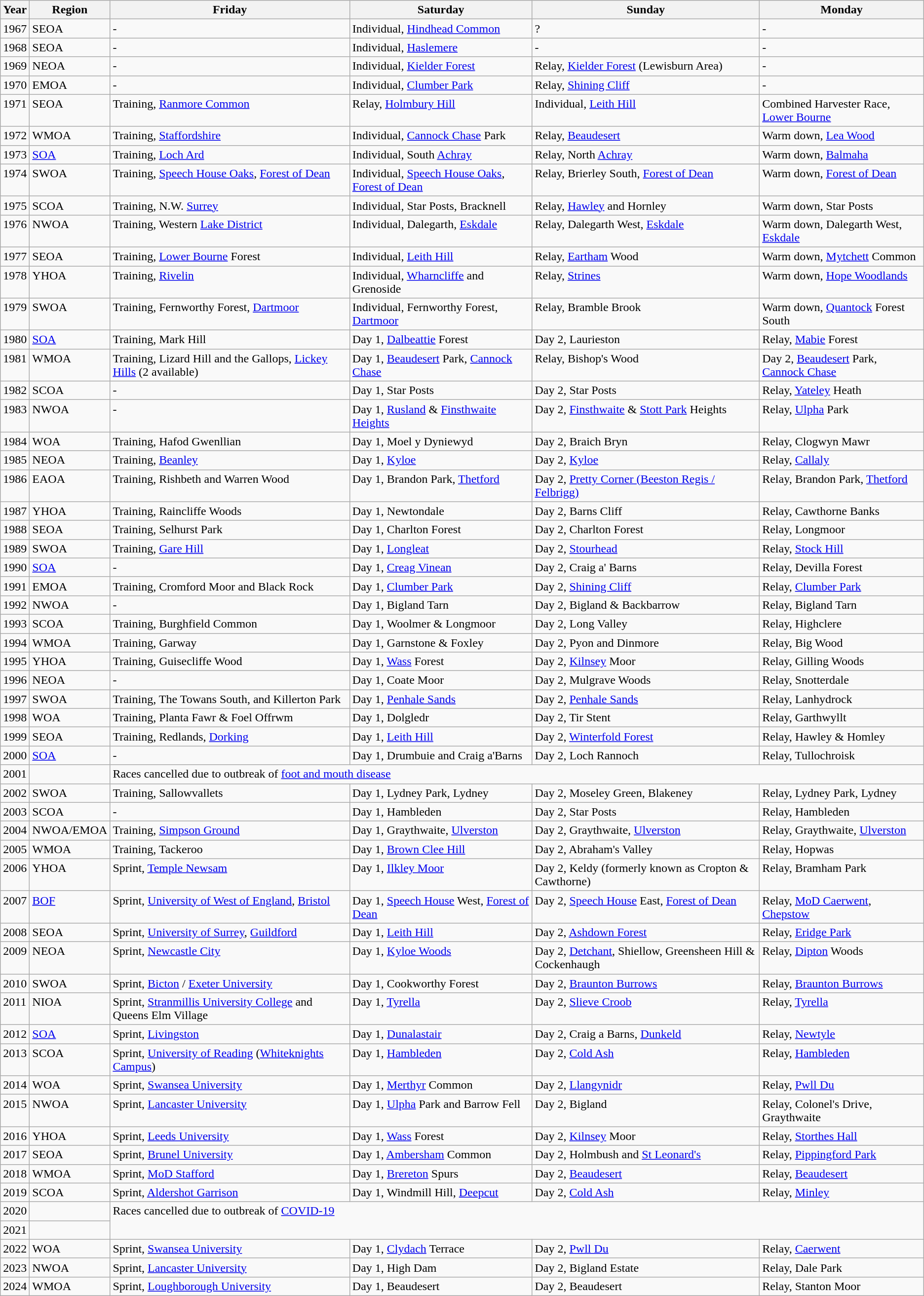<table class=wikitable>
<tr valign=top>
<th>Year</th>
<th>Region</th>
<th>Friday</th>
<th>Saturday</th>
<th>Sunday</th>
<th>Monday</th>
</tr>
<tr valign=top>
<td>1967</td>
<td>SEOA</td>
<td>-</td>
<td>Individual, <a href='#'>Hindhead Common</a></td>
<td>?</td>
<td>-</td>
</tr>
<tr valign=top>
<td>1968</td>
<td>SEOA</td>
<td>-</td>
<td>Individual, <a href='#'>Haslemere</a></td>
<td>-</td>
<td>-</td>
</tr>
<tr valign=top>
<td>1969</td>
<td>NEOA</td>
<td>-</td>
<td>Individual, <a href='#'>Kielder Forest</a></td>
<td>Relay, <a href='#'>Kielder Forest</a> (Lewisburn Area)</td>
<td>-</td>
</tr>
<tr valign=top>
<td>1970</td>
<td>EMOA</td>
<td>-</td>
<td>Individual, <a href='#'>Clumber Park</a></td>
<td>Relay, <a href='#'>Shining Cliff</a></td>
<td>-</td>
</tr>
<tr valign=top>
<td>1971</td>
<td>SEOA</td>
<td>Training, <a href='#'>Ranmore Common</a></td>
<td>Relay, <a href='#'>Holmbury Hill</a></td>
<td>Individual, <a href='#'>Leith Hill</a></td>
<td>Combined Harvester Race, <a href='#'>Lower Bourne</a></td>
</tr>
<tr valign=top>
<td>1972</td>
<td>WMOA</td>
<td>Training, <a href='#'>Staffordshire</a></td>
<td>Individual, <a href='#'>Cannock Chase</a> Park</td>
<td>Relay, <a href='#'>Beaudesert</a></td>
<td>Warm down, <a href='#'>Lea Wood</a></td>
</tr>
<tr valign=top>
<td>1973</td>
<td><a href='#'>SOA</a></td>
<td>Training, <a href='#'>Loch Ard</a></td>
<td>Individual, South <a href='#'>Achray</a></td>
<td>Relay, North <a href='#'>Achray</a></td>
<td>Warm down, <a href='#'>Balmaha</a></td>
</tr>
<tr valign=top>
<td>1974</td>
<td>SWOA</td>
<td>Training, <a href='#'>Speech House Oaks</a>, <a href='#'>Forest of Dean</a></td>
<td>Individual, <a href='#'>Speech House Oaks</a>, <a href='#'>Forest of Dean</a></td>
<td>Relay, Brierley South, <a href='#'>Forest of Dean</a></td>
<td>Warm down, <a href='#'>Forest of Dean</a></td>
</tr>
<tr valign=top>
<td>1975</td>
<td>SCOA</td>
<td>Training, N.W. <a href='#'>Surrey</a></td>
<td>Individual, Star Posts, Bracknell</td>
<td>Relay, <a href='#'>Hawley</a> and Hornley</td>
<td>Warm down, Star Posts</td>
</tr>
<tr valign=top>
<td>1976</td>
<td>NWOA</td>
<td>Training, Western <a href='#'>Lake District</a></td>
<td>Individual, Dalegarth, <a href='#'>Eskdale</a></td>
<td>Relay, Dalegarth West, <a href='#'>Eskdale</a></td>
<td>Warm down, Dalegarth West, <a href='#'>Eskdale</a></td>
</tr>
<tr valign=top>
<td>1977</td>
<td>SEOA</td>
<td>Training, <a href='#'>Lower Bourne</a> Forest</td>
<td>Individual, <a href='#'>Leith Hill</a></td>
<td>Relay, <a href='#'>Eartham</a> Wood</td>
<td>Warm down, <a href='#'>Mytchett</a> Common</td>
</tr>
<tr valign=top>
<td>1978</td>
<td>YHOA</td>
<td>Training, <a href='#'>Rivelin</a></td>
<td>Individual, <a href='#'>Wharncliffe</a> and Grenoside</td>
<td>Relay, <a href='#'>Strines</a></td>
<td>Warm down, <a href='#'>Hope Woodlands</a></td>
</tr>
<tr valign=top>
<td>1979</td>
<td>SWOA</td>
<td>Training, Fernworthy Forest, <a href='#'>Dartmoor</a></td>
<td>Individual, Fernworthy Forest, <a href='#'>Dartmoor</a></td>
<td>Relay, Bramble Brook</td>
<td>Warm down, <a href='#'>Quantock</a> Forest South</td>
</tr>
<tr valign=top>
<td>1980</td>
<td><a href='#'>SOA</a></td>
<td>Training, Mark Hill</td>
<td>Day 1, <a href='#'>Dalbeattie</a> Forest</td>
<td>Day 2, Laurieston</td>
<td>Relay, <a href='#'>Mabie</a> Forest</td>
</tr>
<tr valign=top>
<td>1981</td>
<td>WMOA</td>
<td>Training, Lizard Hill and the Gallops, <a href='#'>Lickey Hills</a> (2 available)</td>
<td>Day 1, <a href='#'>Beaudesert</a> Park, <a href='#'>Cannock Chase</a></td>
<td>Relay, Bishop's Wood</td>
<td>Day 2, <a href='#'>Beaudesert</a> Park, <a href='#'>Cannock Chase</a></td>
</tr>
<tr valign=top>
<td>1982</td>
<td>SCOA</td>
<td>-</td>
<td>Day 1, Star Posts</td>
<td>Day 2, Star Posts</td>
<td>Relay, <a href='#'>Yateley</a> Heath</td>
</tr>
<tr valign=top>
<td>1983</td>
<td>NWOA</td>
<td>-</td>
<td>Day 1, <a href='#'>Rusland</a> & <a href='#'>Finsthwaite Heights</a></td>
<td>Day 2, <a href='#'>Finsthwaite</a> & <a href='#'>Stott Park</a> Heights</td>
<td>Relay, <a href='#'>Ulpha</a> Park</td>
</tr>
<tr valign=top>
<td>1984</td>
<td>WOA</td>
<td>Training, Hafod Gwenllian</td>
<td>Day 1, Moel y Dyniewyd </td>
<td>Day 2, Braich Bryn</td>
<td>Relay, Clogwyn Mawr</td>
</tr>
<tr valign=top>
<td>1985</td>
<td>NEOA</td>
<td>Training, <a href='#'>Beanley</a></td>
<td>Day 1, <a href='#'>Kyloe</a></td>
<td>Day 2, <a href='#'>Kyloe</a></td>
<td>Relay, <a href='#'>Callaly</a></td>
</tr>
<tr valign=top>
<td>1986</td>
<td>EAOA</td>
<td>Training, Rishbeth and Warren Wood</td>
<td>Day 1, Brandon Park, <a href='#'>Thetford</a></td>
<td>Day 2, <a href='#'>Pretty Corner (Beeston Regis / Felbrigg)</a></td>
<td>Relay, Brandon Park, <a href='#'>Thetford</a></td>
</tr>
<tr valign=top>
<td>1987</td>
<td>YHOA</td>
<td>Training, Raincliffe Woods</td>
<td>Day 1, Newtondale</td>
<td>Day 2, Barns Cliff</td>
<td>Relay, Cawthorne Banks</td>
</tr>
<tr valign=top>
<td>1988</td>
<td>SEOA</td>
<td>Training, Selhurst Park</td>
<td>Day 1, Charlton Forest</td>
<td>Day 2, Charlton Forest</td>
<td>Relay, Longmoor</td>
</tr>
<tr valign=top>
<td>1989</td>
<td>SWOA</td>
<td>Training, <a href='#'>Gare Hill</a></td>
<td>Day 1, <a href='#'>Longleat</a></td>
<td>Day 2, <a href='#'>Stourhead</a></td>
<td>Relay, <a href='#'>Stock Hill</a></td>
</tr>
<tr valign=top>
<td>1990</td>
<td><a href='#'>SOA</a></td>
<td>-</td>
<td>Day 1, <a href='#'>Creag Vinean</a></td>
<td>Day 2, Craig a' Barns</td>
<td>Relay, Devilla Forest</td>
</tr>
<tr valign=top>
<td>1991</td>
<td>EMOA</td>
<td>Training, Cromford Moor and Black Rock</td>
<td>Day 1, <a href='#'>Clumber Park</a></td>
<td>Day 2, <a href='#'>Shining Cliff</a></td>
<td>Relay, <a href='#'>Clumber Park</a></td>
</tr>
<tr valign=top>
<td>1992</td>
<td>NWOA</td>
<td>-</td>
<td>Day 1, Bigland Tarn</td>
<td>Day 2, Bigland & Backbarrow</td>
<td>Relay, Bigland Tarn</td>
</tr>
<tr valign=top>
<td>1993</td>
<td>SCOA</td>
<td>Training, Burghfield Common</td>
<td>Day 1, Woolmer & Longmoor</td>
<td>Day 2, Long Valley</td>
<td>Relay, Highclere</td>
</tr>
<tr valign=top>
<td>1994</td>
<td>WMOA</td>
<td>Training, Garway</td>
<td>Day 1, Garnstone & Foxley</td>
<td>Day 2, Pyon and Dinmore</td>
<td>Relay, Big Wood</td>
</tr>
<tr valign=top>
<td>1995</td>
<td>YHOA</td>
<td>Training, Guisecliffe Wood</td>
<td>Day 1, <a href='#'>Wass</a> Forest</td>
<td>Day 2, <a href='#'>Kilnsey</a> Moor</td>
<td>Relay, Gilling Woods</td>
</tr>
<tr valign=top>
<td>1996</td>
<td>NEOA</td>
<td>-</td>
<td>Day 1, Coate Moor</td>
<td>Day 2, Mulgrave Woods</td>
<td>Relay, Snotterdale</td>
</tr>
<tr valign=top>
<td>1997</td>
<td>SWOA</td>
<td>Training, The Towans South, and Killerton Park</td>
<td>Day 1, <a href='#'>Penhale Sands</a></td>
<td>Day 2, <a href='#'>Penhale Sands</a></td>
<td>Relay, Lanhydrock</td>
</tr>
<tr valign=top>
<td>1998</td>
<td>WOA</td>
<td>Training, Planta Fawr & Foel Offrwm</td>
<td>Day 1, Dolgledr</td>
<td>Day 2, Tir Stent</td>
<td>Relay, Garthwyllt</td>
</tr>
<tr valign=top>
<td>1999</td>
<td>SEOA</td>
<td>Training, Redlands, <a href='#'>Dorking</a></td>
<td>Day 1, <a href='#'>Leith Hill</a></td>
<td>Day 2, <a href='#'>Winterfold Forest</a></td>
<td>Relay, Hawley & Homley</td>
</tr>
<tr valign=top>
<td>2000</td>
<td><a href='#'>SOA</a></td>
<td>-</td>
<td>Day 1, Drumbuie and Craig a'Barns</td>
<td>Day 2, Loch Rannoch</td>
<td>Relay, Tullochroisk</td>
</tr>
<tr valign=top>
<td>2001</td>
<td></td>
<td colspan=4>Races cancelled due to outbreak of <a href='#'>foot and mouth disease</a></td>
</tr>
<tr valign=top>
<td>2002</td>
<td>SWOA</td>
<td>Training, Sallowvallets</td>
<td>Day 1, Lydney Park, Lydney</td>
<td>Day 2, Moseley Green, Blakeney</td>
<td>Relay, Lydney Park, Lydney</td>
</tr>
<tr valign=top>
<td>2003</td>
<td>SCOA</td>
<td>-</td>
<td>Day 1, Hambleden</td>
<td>Day 2, Star Posts</td>
<td>Relay, Hambleden</td>
</tr>
<tr valign=top>
<td>2004</td>
<td>NWOA/EMOA</td>
<td>Training, <a href='#'>Simpson Ground</a></td>
<td>Day 1, Graythwaite, <a href='#'>Ulverston</a></td>
<td>Day 2, Graythwaite, <a href='#'>Ulverston</a></td>
<td>Relay, Graythwaite, <a href='#'>Ulverston</a></td>
</tr>
<tr valign=top>
<td>2005</td>
<td>WMOA</td>
<td>Training, Tackeroo</td>
<td>Day 1, <a href='#'>Brown Clee Hill</a></td>
<td>Day 2, Abraham's Valley</td>
<td>Relay, Hopwas</td>
</tr>
<tr valign=top>
<td>2006</td>
<td>YHOA</td>
<td>Sprint, <a href='#'>Temple Newsam</a></td>
<td>Day 1, <a href='#'>Ilkley Moor</a></td>
<td>Day 2, Keldy (formerly known as Cropton & Cawthorne)</td>
<td>Relay, Bramham Park</td>
</tr>
<tr valign=top>
<td>2007</td>
<td><a href='#'>BOF</a></td>
<td>Sprint, <a href='#'>University of West of England</a>, <a href='#'>Bristol</a></td>
<td>Day 1, <a href='#'>Speech House</a> West, <a href='#'>Forest of Dean</a></td>
<td>Day 2, <a href='#'>Speech House</a> East, <a href='#'>Forest of Dean</a></td>
<td>Relay, <a href='#'>MoD Caerwent</a>, <a href='#'>Chepstow</a></td>
</tr>
<tr valign=top>
<td>2008</td>
<td>SEOA</td>
<td>Sprint, <a href='#'>University of Surrey</a>, <a href='#'>Guildford</a></td>
<td>Day 1, <a href='#'>Leith Hill</a></td>
<td>Day 2, <a href='#'>Ashdown Forest</a></td>
<td>Relay, <a href='#'>Eridge Park</a></td>
</tr>
<tr valign=top>
<td>2009</td>
<td>NEOA</td>
<td>Sprint, <a href='#'>Newcastle City</a></td>
<td>Day 1, <a href='#'>Kyloe Woods</a></td>
<td>Day 2, <a href='#'>Detchant</a>, Shiellow, Greensheen Hill & Cockenhaugh</td>
<td>Relay, <a href='#'>Dipton</a> Woods</td>
</tr>
<tr valign=top>
<td>2010</td>
<td>SWOA</td>
<td>Sprint, <a href='#'>Bicton</a> / <a href='#'>Exeter University</a></td>
<td>Day 1, Cookworthy Forest</td>
<td>Day 2, <a href='#'>Braunton Burrows</a></td>
<td>Relay, <a href='#'>Braunton Burrows</a></td>
</tr>
<tr valign=top>
<td>2011</td>
<td>NIOA</td>
<td>Sprint, <a href='#'>Stranmillis University College</a> and Queens Elm Village</td>
<td>Day 1, <a href='#'>Tyrella</a></td>
<td>Day 2, <a href='#'>Slieve Croob</a></td>
<td>Relay, <a href='#'>Tyrella</a></td>
</tr>
<tr valign=top>
<td>2012</td>
<td><a href='#'>SOA</a></td>
<td>Sprint, <a href='#'>Livingston</a></td>
<td>Day 1, <a href='#'>Dunalastair</a></td>
<td>Day 2, Craig a Barns, <a href='#'>Dunkeld</a></td>
<td>Relay, <a href='#'>Newtyle</a></td>
</tr>
<tr valign=top>
<td>2013</td>
<td>SCOA</td>
<td>Sprint, <a href='#'>University of Reading</a> (<a href='#'>Whiteknights Campus</a>)</td>
<td>Day 1, <a href='#'>Hambleden</a></td>
<td>Day 2, <a href='#'>Cold Ash</a></td>
<td>Relay, <a href='#'>Hambleden</a></td>
</tr>
<tr valign=top>
<td>2014</td>
<td>WOA</td>
<td>Sprint, <a href='#'>Swansea University</a></td>
<td>Day 1, <a href='#'>Merthyr</a> Common</td>
<td>Day 2, <a href='#'>Llangynidr</a></td>
<td>Relay, <a href='#'>Pwll Du</a></td>
</tr>
<tr valign=top>
<td>2015</td>
<td>NWOA</td>
<td>Sprint, <a href='#'>Lancaster University</a></td>
<td>Day 1, <a href='#'>Ulpha</a> Park and Barrow Fell</td>
<td>Day 2, Bigland</td>
<td>Relay, Colonel's Drive, Graythwaite</td>
</tr>
<tr valign=top>
<td>2016</td>
<td>YHOA</td>
<td>Sprint, <a href='#'>Leeds University</a></td>
<td>Day 1, <a href='#'>Wass</a> Forest</td>
<td>Day 2, <a href='#'>Kilnsey</a> Moor</td>
<td>Relay, <a href='#'>Storthes Hall</a></td>
</tr>
<tr valign=top>
<td>2017</td>
<td>SEOA</td>
<td>Sprint, <a href='#'>Brunel University</a></td>
<td>Day 1, <a href='#'>Ambersham</a> Common</td>
<td>Day 2, Holmbush and <a href='#'>St Leonard's</a></td>
<td>Relay, <a href='#'>Pippingford Park</a></td>
</tr>
<tr valign=top>
<td>2018</td>
<td>WMOA</td>
<td>Sprint, <a href='#'>MoD Stafford</a></td>
<td>Day 1, <a href='#'>Brereton</a> Spurs</td>
<td>Day 2, <a href='#'>Beaudesert</a></td>
<td>Relay, <a href='#'>Beaudesert</a></td>
</tr>
<tr valign=top>
<td>2019</td>
<td>SCOA</td>
<td>Sprint, <a href='#'>Aldershot Garrison</a></td>
<td>Day 1, Windmill Hill, <a href='#'>Deepcut</a></td>
<td>Day 2, <a href='#'>Cold Ash</a></td>
<td>Relay, <a href='#'>Minley</a></td>
</tr>
<tr valign=top>
<td>2020</td>
<td></td>
<td colspan="4" rowspan="2">Races cancelled due to outbreak of <a href='#'>COVID-19</a></td>
</tr>
<tr>
<td>2021</td>
</tr>
<tr valign=top>
<td>2022</td>
<td>WOA</td>
<td>Sprint, <a href='#'>Swansea University</a></td>
<td>Day 1, <a href='#'>Clydach</a> Terrace</td>
<td>Day 2, <a href='#'>Pwll Du</a></td>
<td>Relay, <a href='#'>Caerwent</a></td>
</tr>
<tr valign=top>
<td>2023</td>
<td>NWOA</td>
<td>Sprint, <a href='#'>Lancaster University</a></td>
<td>Day 1, High Dam</td>
<td>Day 2, Bigland Estate</td>
<td>Relay, Dale Park</td>
</tr>
<tr valign=top>
<td>2024</td>
<td>WMOA</td>
<td>Sprint, <a href='#'>Loughborough University</a></td>
<td>Day 1, Beaudesert</td>
<td>Day 2, Beaudesert</td>
<td>Relay, Stanton Moor</td>
</tr>
</table>
